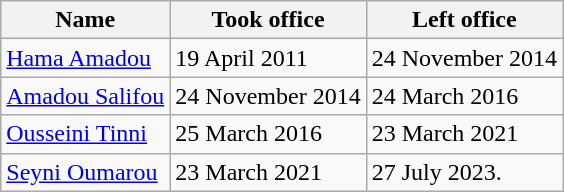<table class="wikitable">
<tr>
<th>Name</th>
<th>Took office</th>
<th>Left office</th>
</tr>
<tr>
<td><a href='#'>Hama Amadou</a></td>
<td>19 April 2011</td>
<td>24 November 2014</td>
</tr>
<tr>
<td><a href='#'>Amadou Salifou</a></td>
<td>24 November 2014</td>
<td>24 March 2016</td>
</tr>
<tr>
<td><a href='#'>Ousseini Tinni</a></td>
<td>25 March 2016</td>
<td>23 March 2021</td>
</tr>
<tr>
<td><a href='#'>Seyni Oumarou</a></td>
<td>23 March 2021</td>
<td>27 July 2023.</td>
</tr>
</table>
